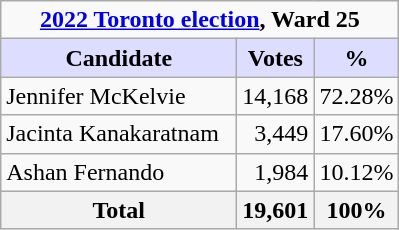<table class="wikitable">
<tr>
<td colspan="3" style="text-align:center;"><strong><a href='#'>2022 Toronto election</a>, Ward 25</strong></td>
</tr>
<tr>
<th style="background:#ddf; width:150px;">Candidate</th>
<th style="background:#ddf;">Votes</th>
<th style="background:#ddf;">%</th>
</tr>
<tr>
<td>Jennifer McKelvie</td>
<td align=right>14,168</td>
<td align-right>72.28%</td>
</tr>
<tr>
<td>Jacinta Kanakaratnam</td>
<td align=right>3,449</td>
<td align=right>17.60%</td>
</tr>
<tr>
<td>Ashan Fernando</td>
<td align=right>1,984</td>
<td align=right>10.12%</td>
</tr>
<tr>
<th>Total</th>
<th align=right>19,601</th>
<th align=right>100%</th>
</tr>
</table>
